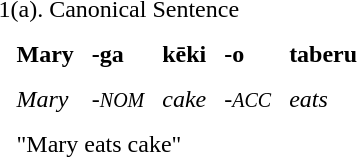<table cellspacing="10">
<tr>
<td colspan="6">1(a). Canonical Sentence</td>
</tr>
<tr>
<td></td>
<td><strong>Mary</strong></td>
<td><strong>-ga</strong></td>
<td><strong>kēki</strong></td>
<td><strong>-o</strong></td>
<td><strong>taberu</strong></td>
</tr>
<tr>
<td></td>
<td><em>Mary</em></td>
<td><em>-<small>NOM</small></em></td>
<td><em>cake</em></td>
<td><em>-<small>ACC</small></em></td>
<td><em>eats</em></td>
</tr>
<tr>
<td></td>
<td colspan="5">"Mary eats cake"</td>
</tr>
</table>
